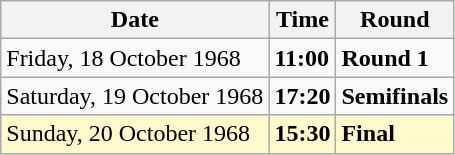<table class="wikitable">
<tr>
<th>Date</th>
<th>Time</th>
<th>Round</th>
</tr>
<tr>
<td>Friday, 18 October 1968</td>
<td><strong>11:00</strong></td>
<td><strong>Round 1</strong></td>
</tr>
<tr>
<td>Saturday, 19 October 1968</td>
<td><strong>17:20</strong></td>
<td><strong>Semifinals</strong></td>
</tr>
<tr style=background:lemonchiffon>
<td>Sunday, 20 October 1968</td>
<td><strong>15:30</strong></td>
<td><strong>Final</strong></td>
</tr>
</table>
